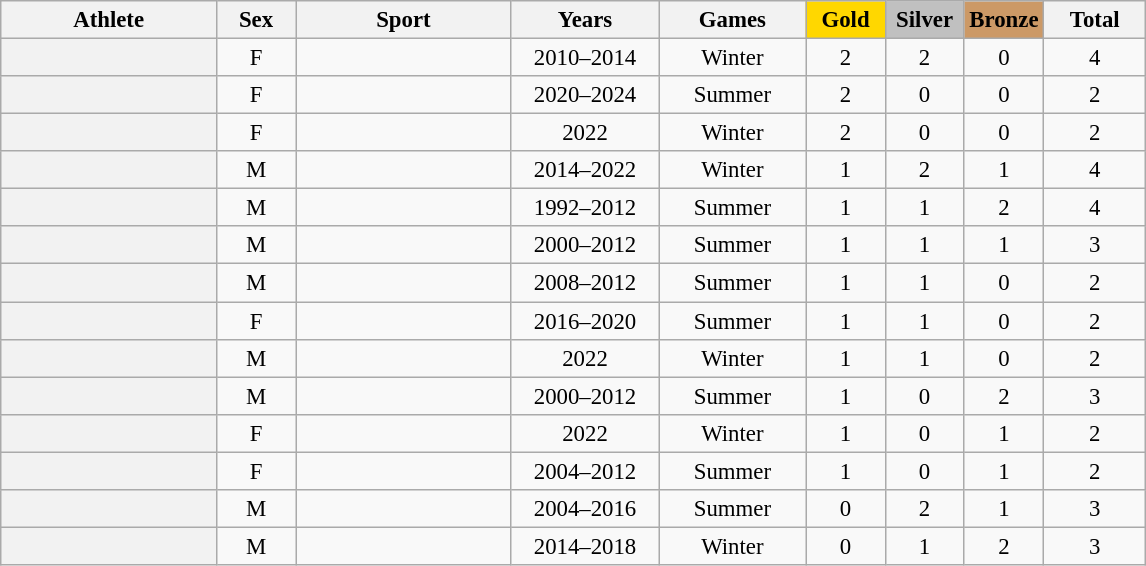<table class="wikitable plainrowheaders sortable" style="font-size: 95%; text-align:center;">
<tr>
<th scope="col" style=width:9.0em;>Athlete</th>
<th scope="col" style=width:3.0em;>Sex</th>
<th scope="col" style=width:9.0em;>Sport</th>
<th scope="col" style=width:6.0em;>Years</th>
<th scope="col" style=width:6.0em;>Games</th>
<th scope="col" style="background-color:gold;width:3.0em; font-weight:bold;">Gold</th>
<th scope="col" style="background-color:silver; width:3.0em; font-weight:bold;">Silver</th>
<th scope="col" style="background-color:#c96; width:3.0em; font-weight:bold;">Bronze</th>
<th scope="col" style="width:4.0em;">Total</th>
</tr>
<tr>
<th scope="row"></th>
<td>F</td>
<td></td>
<td>2010–2014</td>
<td>Winter</td>
<td>2</td>
<td>2</td>
<td>0</td>
<td>4</td>
</tr>
<tr>
<th scope="row"></th>
<td>F</td>
<td></td>
<td>2020–2024</td>
<td>Summer</td>
<td>2</td>
<td>0</td>
<td>0</td>
<td>2</td>
</tr>
<tr>
<th scope="row"></th>
<td>F</td>
<td></td>
<td>2022</td>
<td>Winter</td>
<td>2</td>
<td>0</td>
<td>0</td>
<td>2</td>
</tr>
<tr>
<th scope="row"></th>
<td>M</td>
<td></td>
<td>2014–2022</td>
<td>Winter</td>
<td>1</td>
<td>2</td>
<td>1</td>
<td>4</td>
</tr>
<tr>
<th scope="row"></th>
<td>M</td>
<td></td>
<td>1992–2012</td>
<td>Summer</td>
<td>1</td>
<td>1</td>
<td>2</td>
<td>4</td>
</tr>
<tr>
<th scope="row"></th>
<td>M</td>
<td></td>
<td>2000–2012</td>
<td>Summer</td>
<td>1</td>
<td>1</td>
<td>1</td>
<td>3</td>
</tr>
<tr>
<th scope="row"></th>
<td>M</td>
<td></td>
<td>2008–2012</td>
<td>Summer</td>
<td>1</td>
<td>1</td>
<td>0</td>
<td>2</td>
</tr>
<tr>
<th scope="row"></th>
<td>F</td>
<td></td>
<td>2016–2020</td>
<td>Summer</td>
<td>1</td>
<td>1</td>
<td>0</td>
<td>2</td>
</tr>
<tr>
<th scope="row"></th>
<td>M</td>
<td></td>
<td>2022</td>
<td>Winter</td>
<td>1</td>
<td>1</td>
<td>0</td>
<td>2</td>
</tr>
<tr>
<th scope="row"></th>
<td>M</td>
<td></td>
<td>2000–2012</td>
<td>Summer</td>
<td>1</td>
<td>0</td>
<td>2</td>
<td>3</td>
</tr>
<tr>
<th scope="row"></th>
<td>F</td>
<td></td>
<td>2022</td>
<td>Winter</td>
<td>1</td>
<td>0</td>
<td>1</td>
<td>2</td>
</tr>
<tr>
<th scope="row"></th>
<td>F</td>
<td></td>
<td>2004–2012</td>
<td>Summer</td>
<td>1</td>
<td>0</td>
<td>1</td>
<td>2</td>
</tr>
<tr>
<th scope="row"></th>
<td>M</td>
<td></td>
<td>2004–2016</td>
<td>Summer</td>
<td>0</td>
<td>2</td>
<td>1</td>
<td>3</td>
</tr>
<tr>
<th scope="row"></th>
<td>M</td>
<td></td>
<td>2014–2018</td>
<td>Winter</td>
<td>0</td>
<td>1</td>
<td>2</td>
<td>3</td>
</tr>
</table>
